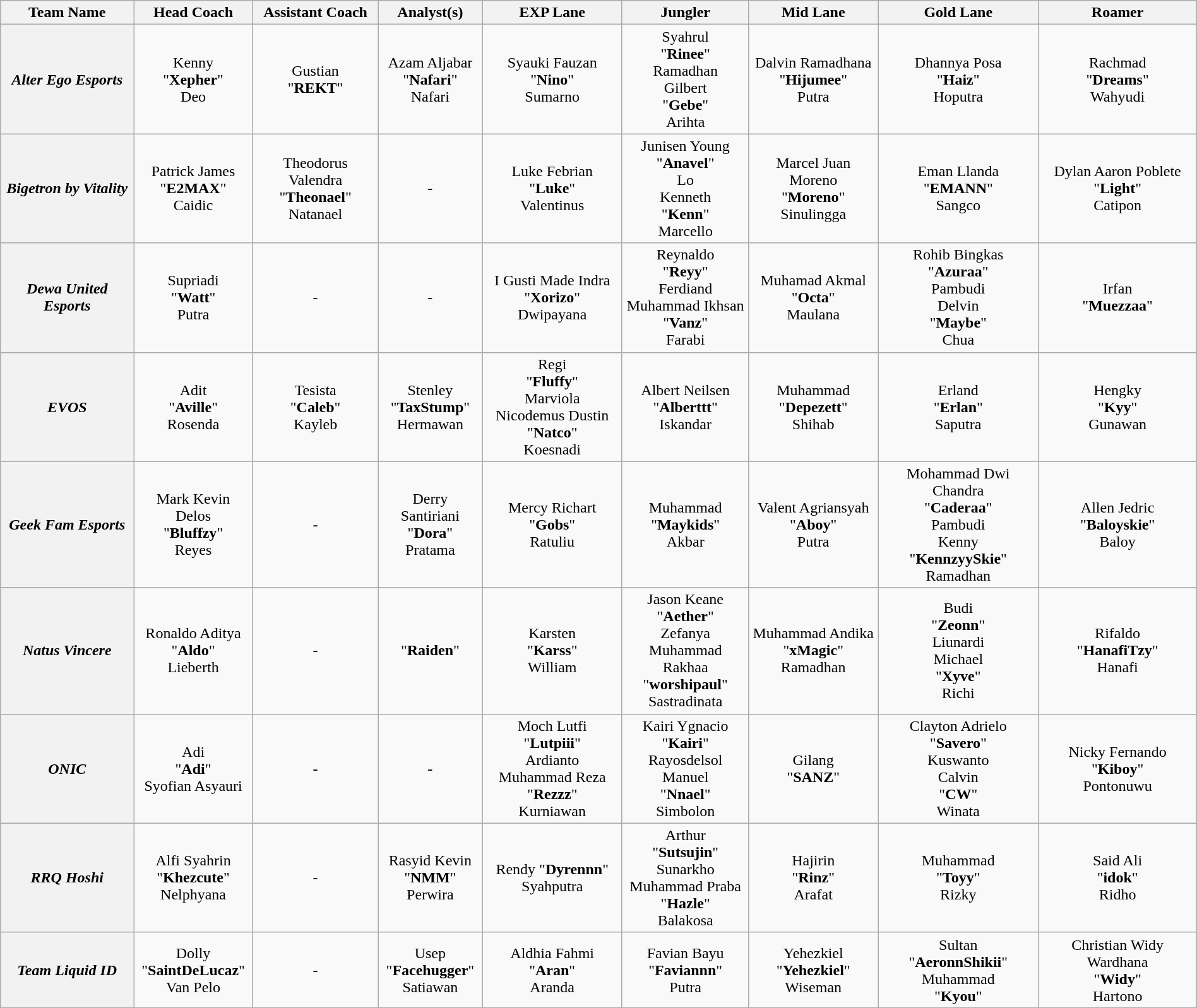<table class="wikitable" style="text-align:center; margin-left:auto; margin-right: auto;">
<tr>
<th>Team Name</th>
<th>Head Coach</th>
<th>Assistant Coach</th>
<th>Analyst(s)</th>
<th>EXP Lane</th>
<th>Jungler</th>
<th>Mid Lane</th>
<th>Gold Lane</th>
<th>Roamer</th>
</tr>
<tr>
<th><em>Alter Ego Esports</em></th>
<td> Kenny <br> "<strong>Xepher</strong>" <br> Deo</td>
<td> Gustian <br> "<strong>REKT</strong>"</td>
<td> Azam Aljabar <br> "<strong>Nafari</strong>" <br> Nafari</td>
<td> Syauki Fauzan <br> "<strong>Nino</strong>" <br> Sumarno</td>
<td> Syahrul <br> "<strong>Rinee</strong>"  <br> Ramadhan<br> Gilbert <br> "<strong>Gebe</strong>" <br> Arihta</td>
<td> Dalvin Ramadhana <br> "<strong>Hijumee</strong>" <br> Putra</td>
<td> Dhannya Posa <br> "<strong>Haiz</strong>" <br> Hoputra</td>
<td> Rachmad <br> "<strong>Dreams</strong>" <br> Wahyudi</td>
</tr>
<tr>
<th><em>Bigetron by Vitality</em></th>
<td> Patrick James<br> "<strong>E2MAX</strong>" <br>Caidic</td>
<td> Theodorus Valendra<br> "<strong>Theonael</strong>" <br>Natanael</td>
<td>-</td>
<td> Luke Febrian<br> "<strong>Luke</strong>" <br> Valentinus</td>
<td> Junisen Young <br> "<strong>Anavel</strong>" <br> Lo<br> Kenneth  <br> "<strong>Kenn</strong>" <br> Marcello</td>
<td> Marcel Juan Moreno<br>  "<strong>Moreno</strong>" <br> Sinulingga</td>
<td> Eman Llanda <br> "<strong>EMANN</strong>" <br> Sangco</td>
<td> Dylan Aaron Poblete <br> "<strong>Light</strong>" <br> Catipon</td>
</tr>
<tr>
<th><em>Dewa United Esports</em></th>
<td> Supriadi <br> "<strong>Watt</strong>" <br> Putra</td>
<td>-</td>
<td>-</td>
<td> I Gusti Made Indra<br> "<strong>Xorizo</strong>" <br> Dwipayana</td>
<td> Reynaldo <br> "<strong>Reyy</strong>" <br> Ferdiand<br> Muhammad Ikhsan <br> "<strong>Vanz</strong>" <br> Farabi</td>
<td> Muhamad Akmal <br> "<strong>Octa</strong>" <br> Maulana</td>
<td> Rohib Bingkas <br> "<strong>Azuraa</strong>" <br> Pambudi<br>  Delvin <br> "<strong>Maybe</strong>" <br> Chua</td>
<td>  Irfan <br> "<strong>Muezzaa</strong>" <br></td>
</tr>
<tr>
<th><em>EVOS</em></th>
<td> Adit <br> "<strong>Aville</strong>" <br> Rosenda</td>
<td> Tesista <br> "<strong>Caleb</strong>" <br> Kayleb</td>
<td> Stenley <br> "<strong>TaxStump</strong>" <br> Hermawan</td>
<td> Regi <br> "<strong>Fluffy</strong>" <br> Marviola<br> Nicodemus Dustin <br> "<strong>Natco</strong>" <br> Koesnadi</td>
<td> Albert Neilsen <br> "<strong>Alberttt</strong>" <br> Iskandar</td>
<td> Muhammad <br> "<strong>Depezett</strong>" <br> Shihab</td>
<td> Erland <br> "<strong>Erlan</strong>" <br> Saputra</td>
<td> Hengky <br> "<strong>Kyy</strong>" <br> Gunawan</td>
</tr>
<tr>
<th><em>Geek Fam Esports</em></th>
<td> Mark Kevin Delos <br> "<strong>Bluffzy</strong>" <br>Reyes</td>
<td>-</td>
<td> Derry Santiriani <br> "<strong>Dora</strong>" <br> Pratama</td>
<td> Mercy Richart "<strong>Gobs</strong>" <br> Ratuliu</td>
<td> Muhammad  <br> "<strong>Maykids</strong>" <br> Akbar</td>
<td> Valent Agriansyah <br> "<strong>Aboy</strong>" <br> Putra</td>
<td> Mohammad Dwi Chandra <br> "<strong>Caderaa</strong>" <br> Pambudi<br> Kenny <br> "<strong>KennzyySkie</strong>" <br> Ramadhan</td>
<td> Allen Jedric <br> "<strong>Baloyskie</strong>" <br> Baloy</td>
</tr>
<tr>
<th><em>Natus Vincere</em></th>
<td> Ronaldo Aditya <br> "<strong>Aldo</strong>" <br> Lieberth</td>
<td>-</td>
<td> "<strong>Raiden</strong>"</td>
<td> Karsten <br> "<strong>Karss</strong>" <br> William</td>
<td> Jason Keane <br> "<strong>Aether</strong>" <br> Zefanya<br> Muhammad Rakhaa <br> "<strong>worshipaul</strong>" <br> Sastradinata</td>
<td> Muhammad Andika <br> "<strong>xMagic</strong>" <br> Ramadhan</td>
<td> Budi <br> "<strong>Zeonn</strong>" <br> Liunardi<br> Michael <br> "<strong>Xyve</strong>" <br> Richi</td>
<td> Rifaldo <br> "<strong>HanafiTzy</strong>" <br> Hanafi</td>
</tr>
<tr>
<th><em>ONIC</em></th>
<td> Adi <br> "<strong>Adi</strong>" <br> Syofian Asyauri</td>
<td>-</td>
<td>-</td>
<td> Moch Lutfi <br> "<strong>Lutpiii</strong>" <br> Ardianto<br> Muhammad Reza<br> "<strong>Rezzz</strong>" <br> Kurniawan</td>
<td> Kairi Ygnacio <br>"<strong>Kairi</strong>" <br> Rayosdelsol<br> Manuel <br>"<strong>Nnael</strong>" <br>Simbolon</td>
<td> Gilang <br> "<strong>SANZ</strong>"</td>
<td> Clayton Adrielo <br>"<strong>Savero</strong>" <br>Kuswanto<br> Calvin <br>"<strong>CW</strong>" <br>Winata</td>
<td> Nicky Fernando <br>"<strong>Kiboy</strong>" <br>Pontonuwu</td>
</tr>
<tr>
<th><em>RRQ Hoshi</em></th>
<td> Alfi Syahrin <br>"<strong>Khezcute</strong>" <br>Nelphyana</td>
<td>-</td>
<td> Rasyid Kevin <br>"<strong>NMM</strong>" <br>Perwira</td>
<td> Rendy "<strong>Dyrennn</strong>" <br>Syahputra</td>
<td> Arthur <br>"<strong>Sutsujin</strong>" <br>Sunarkho<br> Muhammad Praba <br>"<strong>Hazle</strong>" <br>Balakosa</td>
<td> Hajirin<br> "<strong>Rinz</strong>" <br>Arafat</td>
<td> Muhammad<br> "<strong>Toyy</strong>" <br>Rizky</td>
<td> Said Ali<br> "<strong>idok</strong>" <br>Ridho</td>
</tr>
<tr>
<th><em>Team Liquid ID</em></th>
<td> Dolly <br>"<strong>SaintDeLucaz</strong>" <br>Van Pelo</td>
<td>-</td>
<td> Usep <br>"<strong>Facehugger</strong>" <br>Satiawan</td>
<td> Aldhia Fahmi<br> "<strong>Aran</strong>" <br>Aranda</td>
<td> Favian Bayu <br> "<strong>Faviannn</strong>" <br>Putra</td>
<td> Yehezkiel<br> "<strong>Yehezkiel</strong>" <br>Wiseman</td>
<td> Sultan<br> "<strong>AeronnShikii</strong>" <br>Muhammad<br> "<strong>Kyou</strong>"</td>
<td> Christian Widy Wardhana<br> "<strong>Widy</strong>" <br>Hartono</td>
</tr>
</table>
